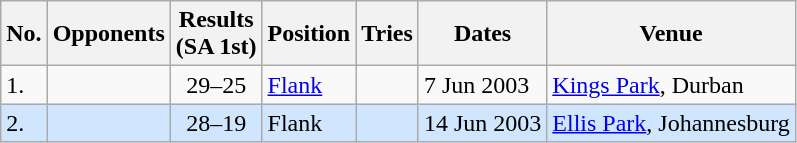<table class="wikitable sortable">
<tr>
<th>No.</th>
<th>Opponents</th>
<th>Results<br>(SA 1st)</th>
<th>Position</th>
<th>Tries</th>
<th>Dates</th>
<th>Venue</th>
</tr>
<tr>
<td>1.</td>
<td></td>
<td align="center">29–25</td>
<td><a href='#'>Flank</a></td>
<td></td>
<td>7 Jun 2003</td>
<td><a href='#'>Kings Park</a>, Durban</td>
</tr>
<tr style="background: #D0E6FF;">
<td>2.</td>
<td></td>
<td align="center">28–19</td>
<td>Flank</td>
<td></td>
<td>14 Jun 2003</td>
<td><a href='#'>Ellis Park</a>, Johannesburg</td>
</tr>
</table>
